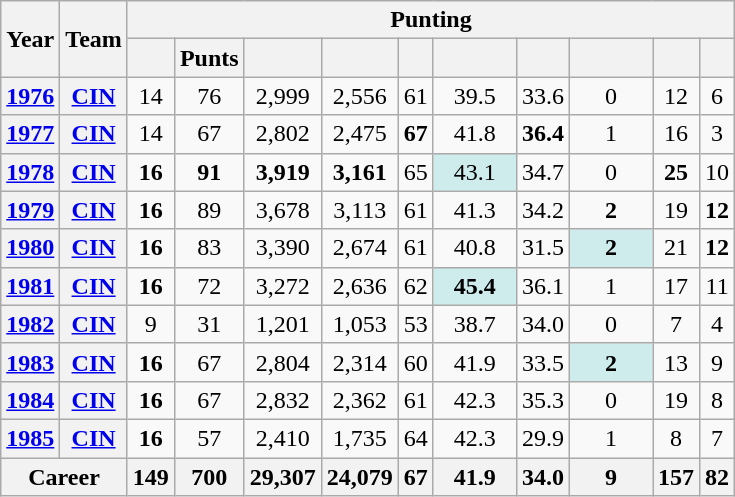<table class=wikitable style="text-align:center;">
<tr>
<th rowspan="2">Year</th>
<th rowspan="2">Team</th>
<th colspan="10">Punting</th>
</tr>
<tr>
<th></th>
<th>Punts</th>
<th></th>
<th></th>
<th></th>
<th></th>
<th></th>
<th></th>
<th></th>
<th></th>
</tr>
<tr>
<th><a href='#'>1976</a></th>
<th><a href='#'>CIN</a></th>
<td>14</td>
<td>76</td>
<td>2,999</td>
<td>2,556</td>
<td>61</td>
<td>39.5</td>
<td>33.6</td>
<td>0</td>
<td>12</td>
<td>6</td>
</tr>
<tr>
<th><a href='#'>1977</a></th>
<th><a href='#'>CIN</a></th>
<td>14</td>
<td>67</td>
<td>2,802</td>
<td>2,475</td>
<td><strong>67</strong></td>
<td>41.8</td>
<td><strong>36.4</strong></td>
<td>1</td>
<td>16</td>
<td>3</td>
</tr>
<tr>
<th><a href='#'>1978</a></th>
<th><a href='#'>CIN</a></th>
<td><strong>16</strong></td>
<td><strong>91</strong></td>
<td><strong>3,919</strong></td>
<td><strong>3,161</strong></td>
<td>65</td>
<td style="background:#cfecec; width:3em;">43.1</td>
<td>34.7</td>
<td>0</td>
<td><strong>25</strong></td>
<td>10</td>
</tr>
<tr>
<th><a href='#'>1979</a></th>
<th><a href='#'>CIN</a></th>
<td><strong>16</strong></td>
<td>89</td>
<td>3,678</td>
<td>3,113</td>
<td>61</td>
<td>41.3</td>
<td>34.2</td>
<td><strong>2</strong></td>
<td>19</td>
<td><strong>12</strong></td>
</tr>
<tr>
<th><a href='#'>1980</a></th>
<th><a href='#'>CIN</a></th>
<td><strong>16</strong></td>
<td>83</td>
<td>3,390</td>
<td>2,674</td>
<td>61</td>
<td>40.8</td>
<td>31.5</td>
<td style="background:#cfecec; width:3em;"><strong>2</strong></td>
<td>21</td>
<td><strong>12</strong></td>
</tr>
<tr>
<th><a href='#'>1981</a></th>
<th><a href='#'>CIN</a></th>
<td><strong>16</strong></td>
<td>72</td>
<td>3,272</td>
<td>2,636</td>
<td>62</td>
<td style="background:#cfecec; width:3em;"><strong>45.4</strong></td>
<td>36.1</td>
<td>1</td>
<td>17</td>
<td>11</td>
</tr>
<tr>
<th><a href='#'>1982</a></th>
<th><a href='#'>CIN</a></th>
<td>9</td>
<td>31</td>
<td>1,201</td>
<td>1,053</td>
<td>53</td>
<td>38.7</td>
<td>34.0</td>
<td>0</td>
<td>7</td>
<td>4</td>
</tr>
<tr>
<th><a href='#'>1983</a></th>
<th><a href='#'>CIN</a></th>
<td><strong>16</strong></td>
<td>67</td>
<td>2,804</td>
<td>2,314</td>
<td>60</td>
<td>41.9</td>
<td>33.5</td>
<td style="background:#cfecec; width:3em;"><strong>2</strong></td>
<td>13</td>
<td>9</td>
</tr>
<tr>
<th><a href='#'>1984</a></th>
<th><a href='#'>CIN</a></th>
<td><strong>16</strong></td>
<td>67</td>
<td>2,832</td>
<td>2,362</td>
<td>61</td>
<td>42.3</td>
<td>35.3</td>
<td>0</td>
<td>19</td>
<td>8</td>
</tr>
<tr>
<th><a href='#'>1985</a></th>
<th><a href='#'>CIN</a></th>
<td><strong>16</strong></td>
<td>57</td>
<td>2,410</td>
<td>1,735</td>
<td>64</td>
<td>42.3</td>
<td>29.9</td>
<td>1</td>
<td>8</td>
<td>7</td>
</tr>
<tr>
<th colspan="2">Career</th>
<th>149</th>
<th>700</th>
<th>29,307</th>
<th>24,079</th>
<th>67</th>
<th>41.9</th>
<th>34.0</th>
<th>9</th>
<th>157</th>
<th>82</th>
</tr>
</table>
